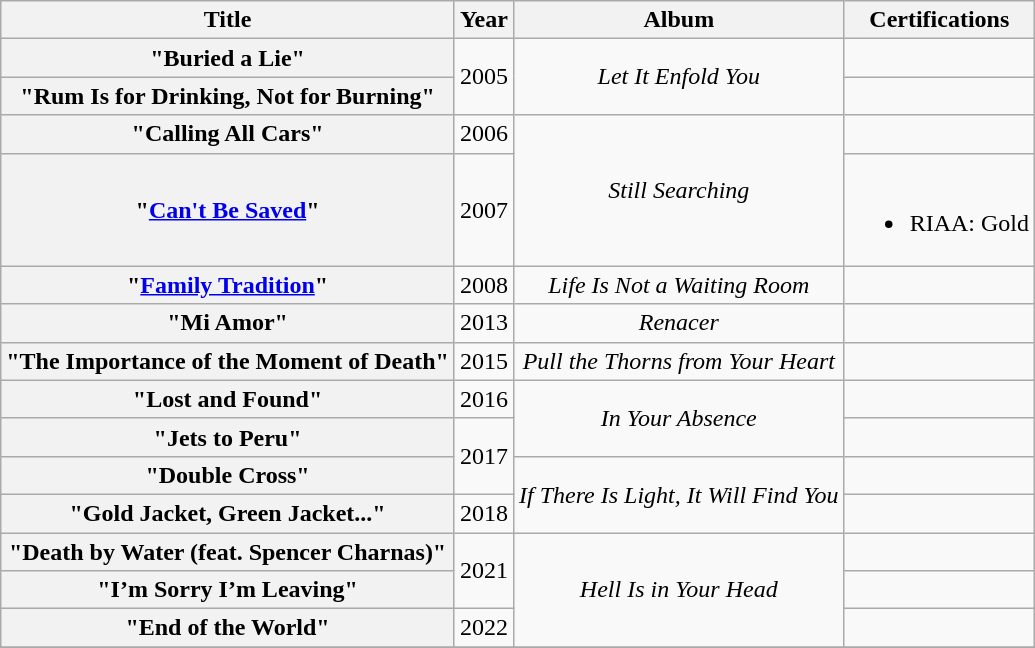<table class="wikitable plainrowheaders" style="text-align:center;">
<tr>
<th rowspan="1">Title</th>
<th rowspan="1">Year</th>
<th rowspan="1">Album</th>
<th rowspan="1">Certifications</th>
</tr>
<tr>
<th scope="row">"Buried a Lie"</th>
<td rowspan="2">2005</td>
<td rowspan="2"><em>Let It Enfold You</em></td>
<td></td>
</tr>
<tr>
<th scope="row">"Rum Is for Drinking, Not for Burning"</th>
<td></td>
</tr>
<tr>
<th scope="row">"Calling All Cars"</th>
<td>2006</td>
<td rowspan="2"><em>Still Searching</em></td>
<td></td>
</tr>
<tr>
<th scope="row">"<a href='#'>Can't Be Saved</a>"</th>
<td>2007</td>
<td><br><ul><li>RIAA: Gold</li></ul></td>
</tr>
<tr>
<th scope="row">"<a href='#'>Family Tradition</a>"</th>
<td>2008</td>
<td><em>Life Is Not a Waiting Room</em></td>
<td></td>
</tr>
<tr>
<th scope="row">"Mi Amor"</th>
<td>2013</td>
<td><em>Renacer</em></td>
<td></td>
</tr>
<tr>
<th scope="row">"The Importance of the Moment of Death"</th>
<td>2015</td>
<td><em>Pull the Thorns from Your Heart</em></td>
<td></td>
</tr>
<tr>
<th scope="row">"Lost and Found"</th>
<td>2016</td>
<td rowspan="2"><em>In Your Absence</em></td>
<td></td>
</tr>
<tr>
<th scope="row">"Jets to Peru"</th>
<td rowspan="2">2017</td>
<td></td>
</tr>
<tr>
<th scope="row">"Double Cross"</th>
<td rowspan="2"><em>If There Is Light, It Will Find You</em></td>
<td></td>
</tr>
<tr>
<th scope="row">"Gold Jacket, Green Jacket..."</th>
<td>2018</td>
<td></td>
</tr>
<tr>
<th scope="row">"Death by Water (feat. Spencer Charnas)"</th>
<td rowspan="2">2021</td>
<td rowspan="3"><em>Hell Is in Your Head</em></td>
<td></td>
</tr>
<tr>
<th scope="row">"I’m Sorry I’m Leaving"</th>
<td></td>
</tr>
<tr>
<th scope="row">"End of the World"</th>
<td rowspan="1">2022</td>
<td></td>
</tr>
<tr>
</tr>
</table>
